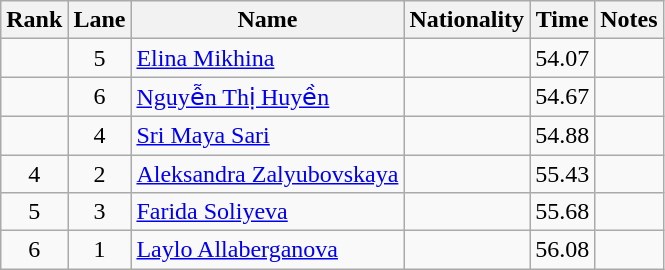<table class="wikitable sortable" style="text-align:center">
<tr>
<th>Rank</th>
<th>Lane</th>
<th>Name</th>
<th>Nationality</th>
<th>Time</th>
<th>Notes</th>
</tr>
<tr>
<td></td>
<td>5</td>
<td align=left><a href='#'>Elina Mikhina</a></td>
<td align=left></td>
<td>54.07</td>
<td></td>
</tr>
<tr>
<td></td>
<td>6</td>
<td align=left><a href='#'>Nguyễn Thị Huyền</a></td>
<td align=left></td>
<td>54.67</td>
<td></td>
</tr>
<tr>
<td></td>
<td>4</td>
<td align=left><a href='#'>Sri Maya Sari</a></td>
<td align=left></td>
<td>54.88</td>
<td></td>
</tr>
<tr>
<td>4</td>
<td>2</td>
<td align=left><a href='#'>Aleksandra Zalyubovskaya</a></td>
<td align=left></td>
<td>55.43</td>
<td></td>
</tr>
<tr>
<td>5</td>
<td>3</td>
<td align=left><a href='#'>Farida Soliyeva</a></td>
<td align=left></td>
<td>55.68</td>
<td></td>
</tr>
<tr>
<td>6</td>
<td>1</td>
<td align=left><a href='#'>Laylo Allaberganova</a></td>
<td align=left></td>
<td>56.08</td>
<td></td>
</tr>
</table>
